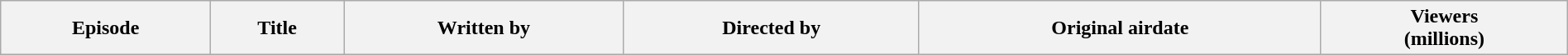<table class="wikitable plainrowheaders" style="width:100%;">
<tr>
<th>Episode</th>
<th>Title</th>
<th>Written by</th>
<th>Directed by</th>
<th>Original airdate</th>
<th>Viewers<br>(millions)<br>



</th>
</tr>
</table>
